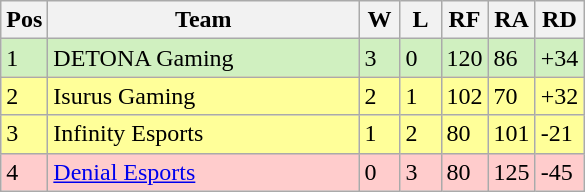<table class="wikitable">
<tr>
<th width="20">Pos</th>
<th width="200">Team</th>
<th width="20">W</th>
<th width="20">L</th>
<th width="20">RF</th>
<th width="20">RA</th>
<th width="20">RD</th>
</tr>
<tr style="background: #D0F0C0;">
<td>1</td>
<td>DETONA Gaming</td>
<td>3</td>
<td>0</td>
<td>120</td>
<td>86</td>
<td>+34</td>
</tr>
<tr style="background: #FFFF99;">
<td>2</td>
<td>Isurus Gaming</td>
<td>2</td>
<td>1</td>
<td>102</td>
<td>70</td>
<td>+32</td>
</tr>
<tr style="background: #FFFF99;">
<td>3</td>
<td>Infinity Esports</td>
<td>1</td>
<td>2</td>
<td>80</td>
<td>101</td>
<td>-21</td>
</tr>
<tr style="background: #FFCCCC;">
<td>4</td>
<td><a href='#'>Denial Esports</a></td>
<td>0</td>
<td>3</td>
<td>80</td>
<td>125</td>
<td>-45</td>
</tr>
</table>
